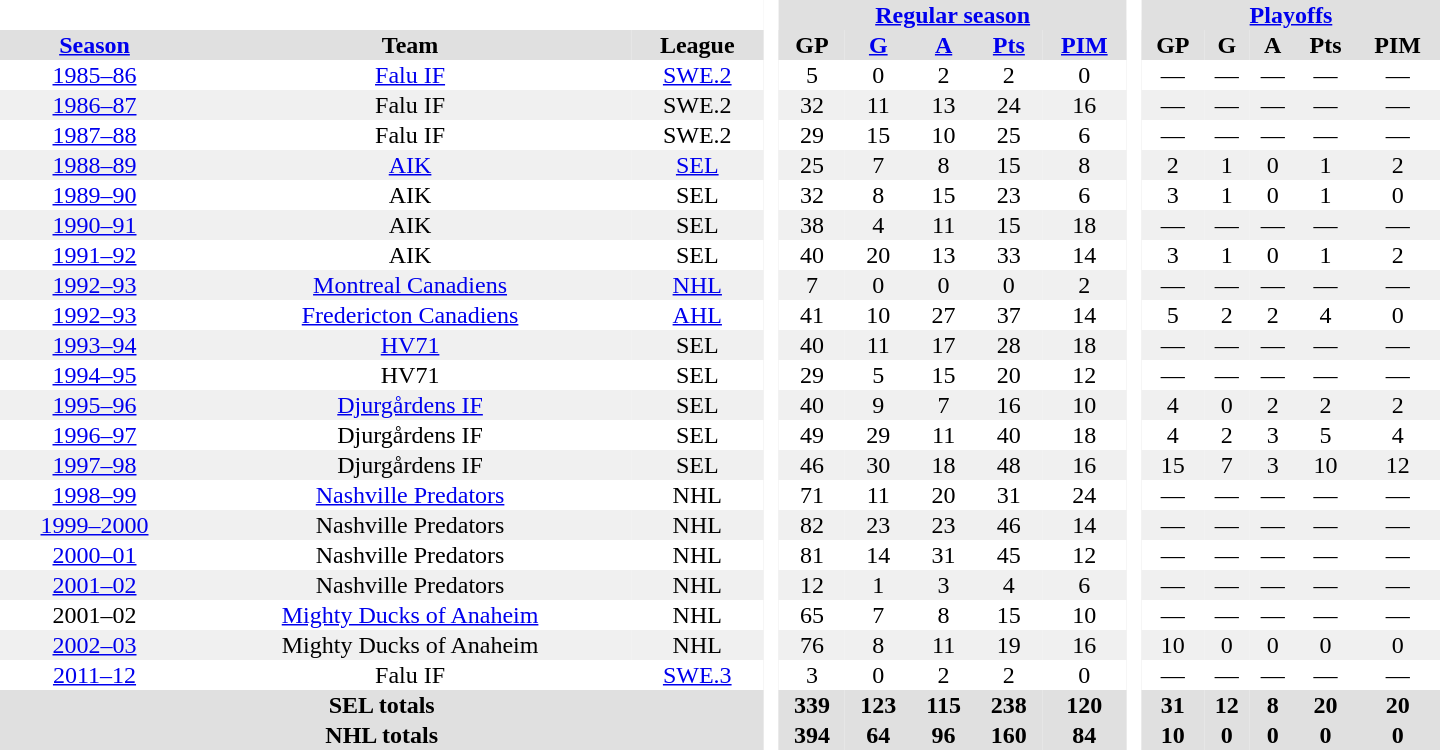<table border="0" cellpadding="1" cellspacing="0" style="text-align:center; width:60em">
<tr bgcolor="#e0e0e0">
<th colspan="3" bgcolor="#ffffff"> </th>
<th rowspan="99" bgcolor="#ffffff"> </th>
<th colspan="5"><a href='#'>Regular season</a></th>
<th rowspan="99" bgcolor="#ffffff"> </th>
<th colspan="5"><a href='#'>Playoffs</a></th>
</tr>
<tr bgcolor="#e0e0e0">
<th><a href='#'>Season</a></th>
<th>Team</th>
<th>League</th>
<th>GP</th>
<th><a href='#'>G</a></th>
<th><a href='#'>A</a></th>
<th><a href='#'>Pts</a></th>
<th><a href='#'>PIM</a></th>
<th>GP</th>
<th>G</th>
<th>A</th>
<th>Pts</th>
<th>PIM</th>
</tr>
<tr>
<td><a href='#'>1985–86</a></td>
<td><a href='#'>Falu IF</a></td>
<td><a href='#'>SWE.2</a></td>
<td>5</td>
<td>0</td>
<td>2</td>
<td>2</td>
<td>0</td>
<td>—</td>
<td>—</td>
<td>—</td>
<td>—</td>
<td>—</td>
</tr>
<tr bgcolor="#f0f0f0">
<td><a href='#'>1986–87</a></td>
<td>Falu IF</td>
<td>SWE.2</td>
<td>32</td>
<td>11</td>
<td>13</td>
<td>24</td>
<td>16</td>
<td>—</td>
<td>—</td>
<td>—</td>
<td>—</td>
<td>—</td>
</tr>
<tr>
<td><a href='#'>1987–88</a></td>
<td>Falu IF</td>
<td>SWE.2</td>
<td>29</td>
<td>15</td>
<td>10</td>
<td>25</td>
<td>6</td>
<td>—</td>
<td>—</td>
<td>—</td>
<td>—</td>
<td>—</td>
</tr>
<tr bgcolor="#f0f0f0">
<td><a href='#'>1988–89</a></td>
<td><a href='#'>AIK</a></td>
<td><a href='#'>SEL</a></td>
<td>25</td>
<td>7</td>
<td>8</td>
<td>15</td>
<td>8</td>
<td>2</td>
<td>1</td>
<td>0</td>
<td>1</td>
<td>2</td>
</tr>
<tr>
<td><a href='#'>1989–90</a></td>
<td>AIK</td>
<td>SEL</td>
<td>32</td>
<td>8</td>
<td>15</td>
<td>23</td>
<td>6</td>
<td>3</td>
<td>1</td>
<td>0</td>
<td>1</td>
<td>0</td>
</tr>
<tr bgcolor="#f0f0f0">
<td><a href='#'>1990–91</a></td>
<td>AIK</td>
<td>SEL</td>
<td>38</td>
<td>4</td>
<td>11</td>
<td>15</td>
<td>18</td>
<td>—</td>
<td>—</td>
<td>—</td>
<td>—</td>
<td>—</td>
</tr>
<tr>
<td><a href='#'>1991–92</a></td>
<td>AIK</td>
<td>SEL</td>
<td>40</td>
<td>20</td>
<td>13</td>
<td>33</td>
<td>14</td>
<td>3</td>
<td>1</td>
<td>0</td>
<td>1</td>
<td>2</td>
</tr>
<tr bgcolor="#f0f0f0">
<td><a href='#'>1992–93</a></td>
<td><a href='#'>Montreal Canadiens</a></td>
<td><a href='#'>NHL</a></td>
<td>7</td>
<td>0</td>
<td>0</td>
<td>0</td>
<td>2</td>
<td>—</td>
<td>—</td>
<td>—</td>
<td>—</td>
<td>—</td>
</tr>
<tr>
<td><a href='#'>1992–93</a></td>
<td><a href='#'>Fredericton Canadiens</a></td>
<td><a href='#'>AHL</a></td>
<td>41</td>
<td>10</td>
<td>27</td>
<td>37</td>
<td>14</td>
<td>5</td>
<td>2</td>
<td>2</td>
<td>4</td>
<td>0</td>
</tr>
<tr bgcolor="#f0f0f0">
<td><a href='#'>1993–94</a></td>
<td><a href='#'>HV71</a></td>
<td>SEL</td>
<td>40</td>
<td>11</td>
<td>17</td>
<td>28</td>
<td>18</td>
<td>—</td>
<td>—</td>
<td>—</td>
<td>—</td>
<td>—</td>
</tr>
<tr>
<td><a href='#'>1994–95</a></td>
<td>HV71</td>
<td>SEL</td>
<td>29</td>
<td>5</td>
<td>15</td>
<td>20</td>
<td>12</td>
<td>—</td>
<td>—</td>
<td>—</td>
<td>—</td>
<td>—</td>
</tr>
<tr bgcolor="#f0f0f0">
<td><a href='#'>1995–96</a></td>
<td><a href='#'>Djurgårdens IF</a></td>
<td>SEL</td>
<td>40</td>
<td>9</td>
<td>7</td>
<td>16</td>
<td>10</td>
<td>4</td>
<td>0</td>
<td>2</td>
<td>2</td>
<td>2</td>
</tr>
<tr>
<td><a href='#'>1996–97</a></td>
<td>Djurgårdens IF</td>
<td>SEL</td>
<td>49</td>
<td>29</td>
<td>11</td>
<td>40</td>
<td>18</td>
<td>4</td>
<td>2</td>
<td>3</td>
<td>5</td>
<td>4</td>
</tr>
<tr bgcolor="#f0f0f0">
<td><a href='#'>1997–98</a></td>
<td>Djurgårdens IF</td>
<td>SEL</td>
<td>46</td>
<td>30</td>
<td>18</td>
<td>48</td>
<td>16</td>
<td>15</td>
<td>7</td>
<td>3</td>
<td>10</td>
<td>12</td>
</tr>
<tr>
<td><a href='#'>1998–99</a></td>
<td><a href='#'>Nashville Predators</a></td>
<td>NHL</td>
<td>71</td>
<td>11</td>
<td>20</td>
<td>31</td>
<td>24</td>
<td>—</td>
<td>—</td>
<td>—</td>
<td>—</td>
<td>—</td>
</tr>
<tr bgcolor="#f0f0f0">
<td><a href='#'>1999–2000</a></td>
<td>Nashville Predators</td>
<td>NHL</td>
<td>82</td>
<td>23</td>
<td>23</td>
<td>46</td>
<td>14</td>
<td>—</td>
<td>—</td>
<td>—</td>
<td>—</td>
<td>—</td>
</tr>
<tr>
<td><a href='#'>2000–01</a></td>
<td>Nashville Predators</td>
<td>NHL</td>
<td>81</td>
<td>14</td>
<td>31</td>
<td>45</td>
<td>12</td>
<td>—</td>
<td>—</td>
<td>—</td>
<td>—</td>
<td>—</td>
</tr>
<tr bgcolor="#f0f0f0">
<td><a href='#'>2001–02</a></td>
<td>Nashville Predators</td>
<td>NHL</td>
<td>12</td>
<td>1</td>
<td>3</td>
<td>4</td>
<td>6</td>
<td>—</td>
<td>—</td>
<td>—</td>
<td>—</td>
<td>—</td>
</tr>
<tr>
<td>2001–02</td>
<td><a href='#'>Mighty Ducks of Anaheim</a></td>
<td>NHL</td>
<td>65</td>
<td>7</td>
<td>8</td>
<td>15</td>
<td>10</td>
<td>—</td>
<td>—</td>
<td>—</td>
<td>—</td>
<td>—</td>
</tr>
<tr bgcolor="#f0f0f0">
<td><a href='#'>2002–03</a></td>
<td>Mighty Ducks of Anaheim</td>
<td>NHL</td>
<td>76</td>
<td>8</td>
<td>11</td>
<td>19</td>
<td>16</td>
<td>10</td>
<td>0</td>
<td>0</td>
<td>0</td>
<td>0</td>
</tr>
<tr>
<td><a href='#'>2011–12</a></td>
<td>Falu IF</td>
<td><a href='#'>SWE.3</a></td>
<td>3</td>
<td>0</td>
<td>2</td>
<td>2</td>
<td>0</td>
<td>—</td>
<td>—</td>
<td>—</td>
<td>—</td>
<td>—</td>
</tr>
<tr bgcolor="#e0e0e0">
<th colspan="3">SEL totals</th>
<th>339</th>
<th>123</th>
<th>115</th>
<th>238</th>
<th>120</th>
<th>31</th>
<th>12</th>
<th>8</th>
<th>20</th>
<th>20</th>
</tr>
<tr bgcolor="#e0e0e0">
<th colspan="3">NHL totals</th>
<th>394</th>
<th>64</th>
<th>96</th>
<th>160</th>
<th>84</th>
<th>10</th>
<th>0</th>
<th>0</th>
<th>0</th>
<th>0</th>
</tr>
</table>
